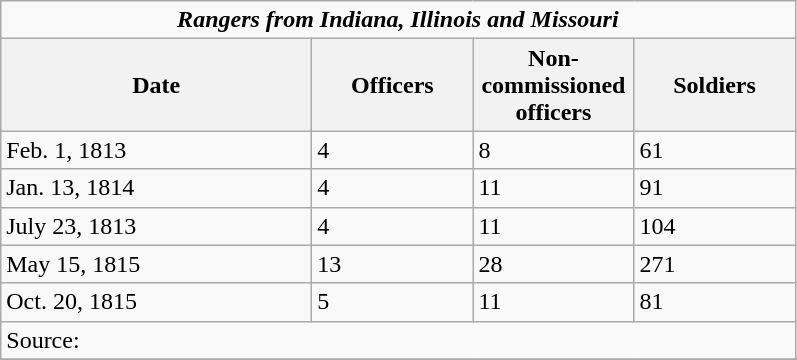<table class="wikitable">
<tr>
<td colspan=5 style="text-align:center;"><strong><em>Rangers from Indiana, Illinois and Missouri</em></strong></td>
</tr>
<tr>
<th align="left" width="200">Date</th>
<th align="left" width="100">Officers</th>
<th align="left" width="100">Non-commissioned officers</th>
<th align="left" width="100">Soldiers</th>
</tr>
<tr>
<td>Feb. 1, 1813</td>
<td>4</td>
<td>8</td>
<td>61</td>
</tr>
<tr>
<td>Jan. 13, 1814</td>
<td>4</td>
<td>11</td>
<td>91</td>
</tr>
<tr>
<td>July 23, 1813</td>
<td>4</td>
<td>11</td>
<td>104</td>
</tr>
<tr>
<td>May 15, 1815</td>
<td>13</td>
<td>28</td>
<td>271</td>
</tr>
<tr>
<td>Oct. 20, 1815</td>
<td>5</td>
<td>11</td>
<td>81</td>
</tr>
<tr>
<td colspan=4>Source:</td>
</tr>
<tr>
</tr>
</table>
